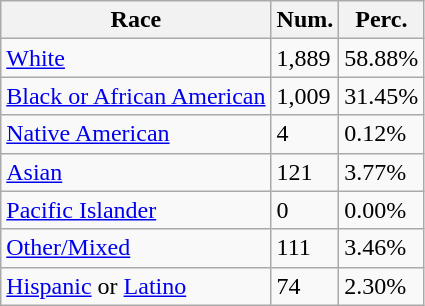<table class="wikitable">
<tr>
<th>Race</th>
<th>Num.</th>
<th>Perc.</th>
</tr>
<tr>
<td><a href='#'>White</a></td>
<td>1,889</td>
<td>58.88%</td>
</tr>
<tr>
<td><a href='#'>Black or African American</a></td>
<td>1,009</td>
<td>31.45%</td>
</tr>
<tr>
<td><a href='#'>Native American</a></td>
<td>4</td>
<td>0.12%</td>
</tr>
<tr>
<td><a href='#'>Asian</a></td>
<td>121</td>
<td>3.77%</td>
</tr>
<tr>
<td><a href='#'>Pacific Islander</a></td>
<td>0</td>
<td>0.00%</td>
</tr>
<tr>
<td><a href='#'>Other/Mixed</a></td>
<td>111</td>
<td>3.46%</td>
</tr>
<tr>
<td><a href='#'>Hispanic</a> or <a href='#'>Latino</a></td>
<td>74</td>
<td>2.30%</td>
</tr>
</table>
